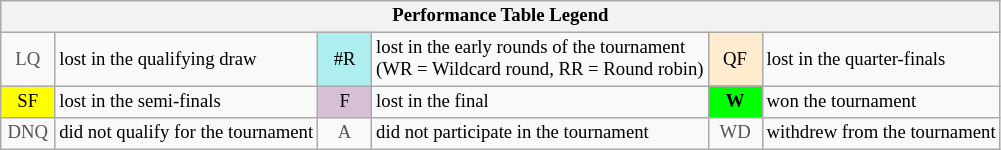<table class="wikitable" style="font-size:78%;">
<tr bgcolor="#efefef">
<th colspan="6">Performance Table Legend</th>
</tr>
<tr>
<td align="center" style="color:#555555;" width="30">LQ</td>
<td>lost in the qualifying draw</td>
<td align="center" style="background:#afeeee;">#R</td>
<td>lost in the early rounds of the tournament<br>(WR = Wildcard round, RR = Round robin)</td>
<td align="center" style="background:#ffebcd;">QF</td>
<td>lost in the quarter-finals</td>
</tr>
<tr>
<td align="center" style="background:yellow;">SF</td>
<td>lost in the semi-finals</td>
<td align="center" style="background:#D8BFD8;">F</td>
<td>lost in the final</td>
<td align="center" style="background:#00ff00;"><strong>W</strong></td>
<td>won the tournament</td>
</tr>
<tr>
<td align="center" style="color:#555555;" width="30">DNQ</td>
<td>did not qualify for the tournament</td>
<td align="center" style="color:#555555;" width="30">A</td>
<td>did not participate in the tournament</td>
<td align="center" style="color:#555555;" width="30">WD</td>
<td>withdrew from the tournament</td>
</tr>
</table>
